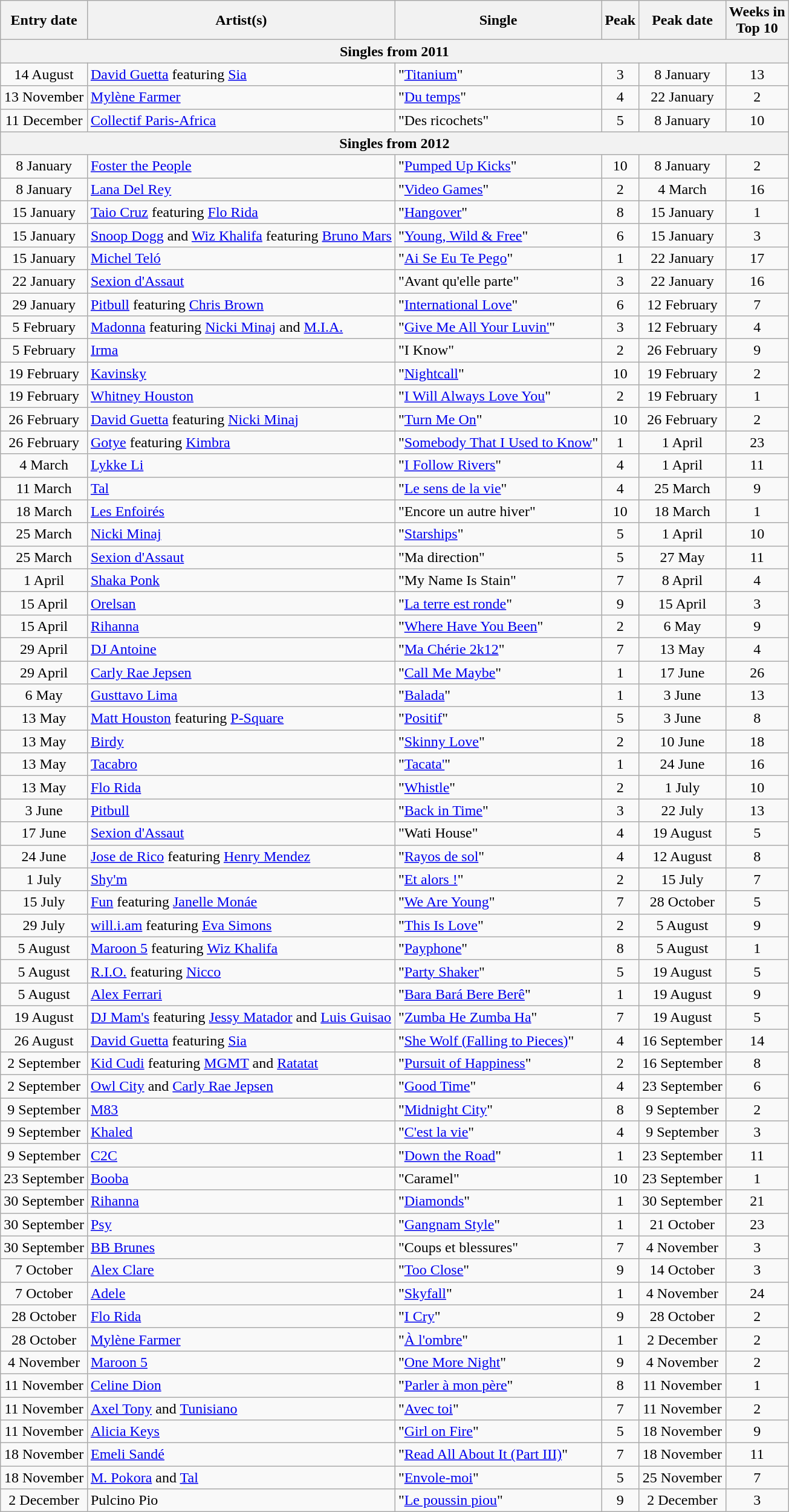<table class="wikitable sortable">
<tr>
<th>Entry date</th>
<th>Artist(s)</th>
<th>Single</th>
<th>Peak</th>
<th>Peak date</th>
<th>Weeks in<br>Top 10</th>
</tr>
<tr>
<th colspan=6>Singles from 2011</th>
</tr>
<tr>
<td style="text-align: center;">14 August</td>
<td><a href='#'>David Guetta</a> featuring <a href='#'>Sia</a></td>
<td>"<a href='#'>Titanium</a>"</td>
<td style="text-align: center;">3</td>
<td style="text-align: center;">8 January</td>
<td style="text-align: center;">13</td>
</tr>
<tr>
<td style="text-align: center;">13 November</td>
<td><a href='#'>Mylène Farmer</a></td>
<td>"<a href='#'>Du temps</a>"</td>
<td style="text-align: center;">4</td>
<td style="text-align: center;">22 January</td>
<td style="text-align: center;">2</td>
</tr>
<tr>
<td style="text-align: center;">11 December</td>
<td><a href='#'>Collectif Paris-Africa</a></td>
<td>"Des ricochets"</td>
<td style="text-align: center;">5</td>
<td style="text-align: center;">8 January</td>
<td style="text-align: center;">10</td>
</tr>
<tr>
<th colspan=6>Singles from 2012</th>
</tr>
<tr>
<td style="text-align: center;">8 January</td>
<td><a href='#'>Foster the People</a></td>
<td>"<a href='#'>Pumped Up Kicks</a>"</td>
<td style="text-align: center;">10</td>
<td style="text-align: center;">8 January</td>
<td style="text-align: center;">2</td>
</tr>
<tr>
<td style="text-align: center;">8 January</td>
<td><a href='#'>Lana Del Rey</a></td>
<td>"<a href='#'>Video Games</a>"</td>
<td style="text-align: center;">2</td>
<td style="text-align: center;">4 March</td>
<td style="text-align: center;">16</td>
</tr>
<tr>
<td style="text-align: center;">15 January</td>
<td><a href='#'>Taio Cruz</a> featuring <a href='#'>Flo Rida</a></td>
<td>"<a href='#'>Hangover</a>"</td>
<td style="text-align: center;">8</td>
<td style="text-align: center;">15 January</td>
<td style="text-align: center;">1</td>
</tr>
<tr>
<td style="text-align: center;">15 January</td>
<td><a href='#'>Snoop Dogg</a> and <a href='#'>Wiz Khalifa</a> featuring <a href='#'>Bruno Mars</a></td>
<td>"<a href='#'>Young, Wild & Free</a>"</td>
<td style="text-align: center;">6</td>
<td style="text-align: center;">15 January</td>
<td style="text-align: center;">3</td>
</tr>
<tr>
<td style="text-align: center;">15 January</td>
<td><a href='#'>Michel Teló</a></td>
<td>"<a href='#'>Ai Se Eu Te Pego</a>"</td>
<td style="text-align: center;">1</td>
<td style="text-align: center;">22 January</td>
<td style="text-align: center;">17</td>
</tr>
<tr>
<td style="text-align: center;">22 January</td>
<td><a href='#'>Sexion d'Assaut</a></td>
<td>"Avant qu'elle parte"</td>
<td style="text-align: center;">3</td>
<td style="text-align: center;">22 January</td>
<td style="text-align: center;">16</td>
</tr>
<tr>
<td style="text-align: center;">29 January</td>
<td><a href='#'>Pitbull</a> featuring <a href='#'>Chris Brown</a></td>
<td>"<a href='#'>International Love</a>"</td>
<td style="text-align: center;">6</td>
<td style="text-align: center;">12 February</td>
<td style="text-align: center;">7</td>
</tr>
<tr>
<td style="text-align: center;">5 February</td>
<td><a href='#'>Madonna</a> featuring <a href='#'>Nicki Minaj</a> and <a href='#'>M.I.A.</a></td>
<td>"<a href='#'>Give Me All Your Luvin'</a>"</td>
<td style="text-align: center;">3</td>
<td style="text-align: center;">12 February</td>
<td style="text-align: center;">4</td>
</tr>
<tr>
<td style="text-align: center;">5 February</td>
<td><a href='#'>Irma</a></td>
<td>"I Know"</td>
<td style="text-align: center;">2</td>
<td style="text-align: center;">26 February</td>
<td style="text-align: center;">9</td>
</tr>
<tr>
<td style="text-align: center;">19 February</td>
<td><a href='#'>Kavinsky</a></td>
<td>"<a href='#'>Nightcall</a>"</td>
<td style="text-align: center;">10</td>
<td style="text-align: center;">19 February</td>
<td style="text-align: center;">2</td>
</tr>
<tr>
<td style="text-align: center;">19 February</td>
<td><a href='#'>Whitney Houston</a></td>
<td>"<a href='#'>I Will Always Love You</a>"</td>
<td style="text-align: center;">2</td>
<td style="text-align: center;">19 February</td>
<td style="text-align: center;">1</td>
</tr>
<tr>
<td style="text-align: center;">26 February</td>
<td><a href='#'>David Guetta</a> featuring <a href='#'>Nicki Minaj</a></td>
<td>"<a href='#'>Turn Me On</a>"</td>
<td style="text-align: center;">10</td>
<td style="text-align: center;">26 February</td>
<td style="text-align: center;">2</td>
</tr>
<tr>
<td style="text-align: center;">26 February</td>
<td><a href='#'>Gotye</a> featuring <a href='#'>Kimbra</a></td>
<td>"<a href='#'>Somebody That I Used to Know</a>" </td>
<td style="text-align: center;">1</td>
<td style="text-align: center;">1 April</td>
<td style="text-align: center;">23</td>
</tr>
<tr>
<td style="text-align: center;">4 March</td>
<td><a href='#'>Lykke Li</a></td>
<td>"<a href='#'>I Follow Rivers</a>" </td>
<td style="text-align: center;">4</td>
<td style="text-align: center;">1 April</td>
<td style="text-align: center;">11</td>
</tr>
<tr>
<td style="text-align: center;">11 March</td>
<td><a href='#'>Tal</a></td>
<td>"<a href='#'>Le sens de la vie</a>"</td>
<td style="text-align: center;">4</td>
<td style="text-align: center;">25 March</td>
<td style="text-align: center;">9</td>
</tr>
<tr>
<td style="text-align: center;">18 March</td>
<td><a href='#'>Les Enfoirés</a></td>
<td>"Encore un autre hiver"</td>
<td style="text-align: center;">10</td>
<td style="text-align: center;">18 March</td>
<td style="text-align: center;">1</td>
</tr>
<tr>
<td style="text-align: center;">25 March</td>
<td><a href='#'>Nicki Minaj</a></td>
<td>"<a href='#'>Starships</a>"</td>
<td style="text-align: center;">5</td>
<td style="text-align: center;">1 April</td>
<td style="text-align: center;">10</td>
</tr>
<tr>
<td style="text-align: center;">25 March</td>
<td><a href='#'>Sexion d'Assaut</a></td>
<td>"Ma direction" </td>
<td style="text-align: center;">5</td>
<td style="text-align: center;">27 May</td>
<td style="text-align: center;">11</td>
</tr>
<tr>
<td style="text-align: center;">1 April</td>
<td><a href='#'>Shaka Ponk</a></td>
<td>"My Name Is Stain"</td>
<td style="text-align: center;">7</td>
<td style="text-align: center;">8 April</td>
<td style="text-align: center;">4</td>
</tr>
<tr>
<td style="text-align: center;">15 April</td>
<td><a href='#'>Orelsan</a></td>
<td>"<a href='#'>La terre est ronde</a>"</td>
<td style="text-align: center;">9</td>
<td style="text-align: center;">15 April</td>
<td style="text-align: center;">3</td>
</tr>
<tr>
<td style="text-align: center;">15 April</td>
<td><a href='#'>Rihanna</a></td>
<td>"<a href='#'>Where Have You Been</a>"</td>
<td style="text-align: center;">2</td>
<td style="text-align: center;">6 May</td>
<td style="text-align: center;">9</td>
</tr>
<tr>
<td style="text-align: center;">29 April</td>
<td><a href='#'>DJ Antoine</a></td>
<td>"<a href='#'>Ma Chérie 2k12</a>"</td>
<td style="text-align: center;">7</td>
<td style="text-align: center;">13 May</td>
<td style="text-align: center;">4</td>
</tr>
<tr>
<td style="text-align: center;">29 April</td>
<td><a href='#'>Carly Rae Jepsen</a></td>
<td>"<a href='#'>Call Me Maybe</a>"</td>
<td style="text-align: center;">1</td>
<td style="text-align: center;">17 June</td>
<td style="text-align: center;">26</td>
</tr>
<tr>
<td style="text-align: center;">6 May</td>
<td><a href='#'>Gusttavo Lima</a></td>
<td>"<a href='#'>Balada</a>"</td>
<td style="text-align: center;">1</td>
<td style="text-align: center;">3 June</td>
<td style="text-align: center;">13</td>
</tr>
<tr>
<td style="text-align: center;">13 May</td>
<td><a href='#'>Matt Houston</a> featuring <a href='#'>P-Square</a></td>
<td>"<a href='#'>Positif</a>"</td>
<td style="text-align: center;">5</td>
<td style="text-align: center;">3 June</td>
<td style="text-align: center;">8</td>
</tr>
<tr>
<td style="text-align: center;">13 May</td>
<td><a href='#'>Birdy</a></td>
<td>"<a href='#'>Skinny Love</a>"</td>
<td style="text-align: center;">2</td>
<td style="text-align: center;">10 June</td>
<td style="text-align: center;">18</td>
</tr>
<tr>
<td style="text-align: center;">13 May</td>
<td><a href='#'>Tacabro</a></td>
<td>"<a href='#'>Tacata'</a>"</td>
<td style="text-align: center;">1</td>
<td style="text-align: center;">24 June</td>
<td style="text-align: center;">16</td>
</tr>
<tr>
<td style="text-align: center;">13 May</td>
<td><a href='#'>Flo Rida</a></td>
<td>"<a href='#'>Whistle</a>" </td>
<td style="text-align: center;">2</td>
<td style="text-align: center;">1 July</td>
<td style="text-align: center;">10</td>
</tr>
<tr>
<td style="text-align: center;">3 June</td>
<td><a href='#'>Pitbull</a></td>
<td>"<a href='#'>Back in Time</a>"</td>
<td style="text-align: center;">3</td>
<td style="text-align: center;">22 July</td>
<td style="text-align: center;">13</td>
</tr>
<tr>
<td style="text-align: center;">17 June</td>
<td><a href='#'>Sexion d'Assaut</a></td>
<td>"Wati House" </td>
<td style="text-align: center;">4</td>
<td style="text-align: center;">19 August</td>
<td style="text-align: center;">5</td>
</tr>
<tr>
<td style="text-align: center;">24 June</td>
<td><a href='#'>Jose de Rico</a> featuring <a href='#'>Henry Mendez</a></td>
<td>"<a href='#'>Rayos de sol</a>"</td>
<td style="text-align: center;">4</td>
<td style="text-align: center;">12 August</td>
<td style="text-align: center;">8</td>
</tr>
<tr>
<td style="text-align: center;">1 July</td>
<td><a href='#'>Shy'm</a></td>
<td>"<a href='#'>Et alors !</a>"</td>
<td style="text-align: center;">2</td>
<td style="text-align: center;">15 July</td>
<td style="text-align: center;">7</td>
</tr>
<tr>
<td style="text-align: center;">15 July</td>
<td><a href='#'>Fun</a> featuring <a href='#'>Janelle Monáe</a></td>
<td>"<a href='#'>We Are Young</a>" </td>
<td style="text-align: center;">7</td>
<td style="text-align: center;">28 October</td>
<td style="text-align: center;">5</td>
</tr>
<tr>
<td style="text-align: center;">29 July</td>
<td><a href='#'>will.i.am</a> featuring <a href='#'>Eva Simons</a></td>
<td>"<a href='#'>This Is Love</a>"</td>
<td style="text-align: center;">2</td>
<td style="text-align: center;">5 August</td>
<td style="text-align: center;">9</td>
</tr>
<tr>
<td style="text-align: center;">5 August</td>
<td><a href='#'>Maroon 5</a> featuring <a href='#'>Wiz Khalifa</a></td>
<td>"<a href='#'>Payphone</a>"</td>
<td style="text-align: center;">8</td>
<td style="text-align: center;">5 August</td>
<td style="text-align: center;">1</td>
</tr>
<tr>
<td style="text-align: center;">5 August</td>
<td><a href='#'>R.I.O.</a> featuring <a href='#'>Nicco</a></td>
<td>"<a href='#'>Party Shaker</a>"</td>
<td style="text-align: center;">5</td>
<td style="text-align: center;">19 August</td>
<td style="text-align: center;">5</td>
</tr>
<tr>
<td style="text-align: center;">5 August</td>
<td><a href='#'>Alex Ferrari</a></td>
<td>"<a href='#'>Bara Bará Bere Berê</a>"</td>
<td style="text-align: center;">1</td>
<td style="text-align: center;">19 August</td>
<td style="text-align: center;">9</td>
</tr>
<tr>
<td style="text-align: center;">19 August</td>
<td><a href='#'>DJ Mam's</a> featuring <a href='#'>Jessy Matador</a> and <a href='#'>Luis Guisao</a></td>
<td>"<a href='#'>Zumba He Zumba Ha</a>"</td>
<td style="text-align: center;">7</td>
<td style="text-align: center;">19 August</td>
<td style="text-align: center;">5</td>
</tr>
<tr>
<td style="text-align: center;">26 August</td>
<td><a href='#'>David Guetta</a> featuring <a href='#'>Sia</a></td>
<td>"<a href='#'>She Wolf (Falling to Pieces)</a>"</td>
<td style="text-align: center;">4</td>
<td style="text-align: center;">16 September</td>
<td style="text-align: center;">14</td>
</tr>
<tr>
<td style="text-align: center;">2 September</td>
<td><a href='#'>Kid Cudi</a> featuring <a href='#'>MGMT</a> and <a href='#'>Ratatat</a></td>
<td>"<a href='#'>Pursuit of Happiness</a>"</td>
<td style="text-align: center;">2</td>
<td style="text-align: center;">16 September</td>
<td style="text-align: center;">8</td>
</tr>
<tr>
<td style="text-align: center;">2 September</td>
<td><a href='#'>Owl City</a> and <a href='#'>Carly Rae Jepsen</a></td>
<td>"<a href='#'>Good Time</a>" </td>
<td style="text-align: center;">4</td>
<td style="text-align: center;">23 September</td>
<td style="text-align: center;">6</td>
</tr>
<tr>
<td style="text-align: center;">9 September</td>
<td><a href='#'>M83</a></td>
<td>"<a href='#'>Midnight City</a>"</td>
<td style="text-align: center;">8</td>
<td style="text-align: center;">9 September</td>
<td style="text-align: center;">2</td>
</tr>
<tr>
<td style="text-align: center;">9 September</td>
<td><a href='#'>Khaled</a></td>
<td>"<a href='#'>C'est la vie</a>"</td>
<td style="text-align: center;">4</td>
<td style="text-align: center;">9 September</td>
<td style="text-align: center;">3</td>
</tr>
<tr>
<td style="text-align: center;">9 September</td>
<td><a href='#'>C2C</a></td>
<td>"<a href='#'>Down the Road</a>"</td>
<td style="text-align: center;">1</td>
<td style="text-align: center;">23 September</td>
<td style="text-align: center;">11</td>
</tr>
<tr>
<td style="text-align: center;">23 September</td>
<td><a href='#'>Booba</a></td>
<td>"Caramel"</td>
<td style="text-align: center;">10</td>
<td style="text-align: center;">23 September</td>
<td style="text-align: center;">1</td>
</tr>
<tr>
<td style="text-align: center;">30 September</td>
<td><a href='#'>Rihanna</a></td>
<td>"<a href='#'>Diamonds</a>"</td>
<td style="text-align: center;">1</td>
<td style="text-align: center;">30 September</td>
<td style="text-align: center;">21</td>
</tr>
<tr>
<td style="text-align: center;">30 September</td>
<td><a href='#'>Psy</a></td>
<td>"<a href='#'>Gangnam Style</a>"</td>
<td style="text-align: center;">1</td>
<td style="text-align: center;">21 October</td>
<td style="text-align: center;">23</td>
</tr>
<tr>
<td style="text-align: center;">30 September</td>
<td><a href='#'>BB Brunes</a></td>
<td>"Coups et blessures" </td>
<td style="text-align: center;">7</td>
<td style="text-align: center;">4 November</td>
<td style="text-align: center;">3</td>
</tr>
<tr>
<td style="text-align: center;">7 October</td>
<td><a href='#'>Alex Clare</a></td>
<td>"<a href='#'>Too Close</a>"</td>
<td style="text-align: center;">9</td>
<td style="text-align: center;">14 October</td>
<td style="text-align: center;">3</td>
</tr>
<tr>
<td style="text-align: center;">7 October</td>
<td><a href='#'>Adele</a></td>
<td>"<a href='#'>Skyfall</a>"</td>
<td style="text-align: center;">1</td>
<td style="text-align: center;">4 November</td>
<td style="text-align: center;">24</td>
</tr>
<tr>
<td style="text-align: center;">28 October</td>
<td><a href='#'>Flo Rida</a></td>
<td>"<a href='#'>I Cry</a>"</td>
<td style="text-align: center;">9</td>
<td style="text-align: center;">28 October</td>
<td style="text-align: center;">2</td>
</tr>
<tr>
<td style="text-align: center;">28 October</td>
<td><a href='#'>Mylène Farmer</a></td>
<td>"<a href='#'>À l'ombre</a>" </td>
<td style="text-align: center;">1</td>
<td style="text-align: center;">2 December</td>
<td style="text-align: center;">2</td>
</tr>
<tr>
<td style="text-align: center;">4 November</td>
<td><a href='#'>Maroon 5</a></td>
<td>"<a href='#'>One More Night</a>"</td>
<td style="text-align: center;">9</td>
<td style="text-align: center;">4 November</td>
<td style="text-align: center;">2</td>
</tr>
<tr>
<td style="text-align: center;">11 November</td>
<td><a href='#'>Celine Dion</a></td>
<td>"<a href='#'>Parler à mon père</a>"</td>
<td style="text-align: center;">8</td>
<td style="text-align: center;">11 November</td>
<td style="text-align: center;">1</td>
</tr>
<tr>
<td style="text-align: center;">11 November</td>
<td><a href='#'>Axel Tony</a> and <a href='#'>Tunisiano</a></td>
<td>"<a href='#'>Avec toi</a>"</td>
<td style="text-align: center;">7</td>
<td style="text-align: center;">11 November</td>
<td style="text-align: center;">2</td>
</tr>
<tr>
<td style="text-align: center;">11 November</td>
<td><a href='#'>Alicia Keys</a></td>
<td>"<a href='#'>Girl on Fire</a>"</td>
<td style="text-align: center;">5</td>
<td style="text-align: center;">18 November</td>
<td style="text-align: center;">9</td>
</tr>
<tr>
<td style="text-align: center;">18 November</td>
<td><a href='#'>Emeli Sandé</a></td>
<td>"<a href='#'>Read All About It (Part III)</a>" </td>
<td style="text-align: center;">7</td>
<td style="text-align: center;">18 November</td>
<td style="text-align: center;">11</td>
</tr>
<tr>
<td style="text-align: center;">18 November</td>
<td><a href='#'>M. Pokora</a> and <a href='#'>Tal</a></td>
<td>"<a href='#'>Envole-moi</a>"</td>
<td style="text-align: center;">5</td>
<td style="text-align: center;">25 November</td>
<td style="text-align: center;">7</td>
</tr>
<tr>
<td style="text-align: center;">2 December</td>
<td>Pulcino Pio</td>
<td>"<a href='#'>Le poussin piou</a>"</td>
<td style="text-align: center;">9</td>
<td style="text-align: center;">2 December</td>
<td style="text-align: center;">3</td>
</tr>
</table>
